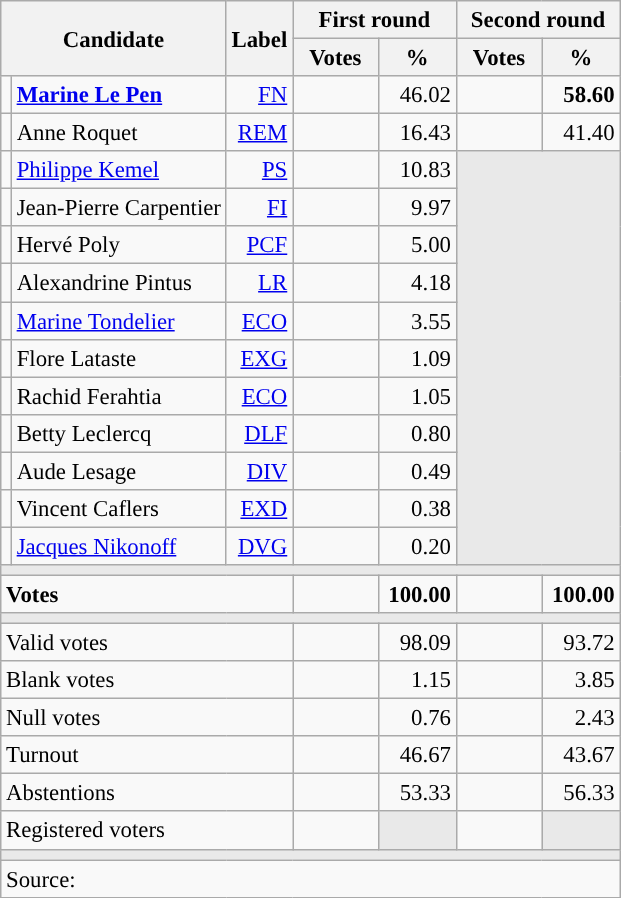<table class="wikitable" style="text-align:right;font-size:95%;">
<tr>
<th rowspan="2" colspan="2">Candidate</th>
<th rowspan="2">Label</th>
<th colspan="2">First round</th>
<th colspan="2">Second round</th>
</tr>
<tr>
<th style="width:50px;">Votes</th>
<th style="width:45px;">%</th>
<th style="width:50px;">Votes</th>
<th style="width:45px;">%</th>
</tr>
<tr>
<td style="color:inherit;background:"></td>
<td style="text-align:left;"><strong><a href='#'>Marine Le Pen</a></strong></td>
<td><a href='#'>FN</a></td>
<td></td>
<td>46.02</td>
<td><strong></strong></td>
<td><strong>58.60</strong></td>
</tr>
<tr>
<td style="color:inherit;background:"></td>
<td style="text-align:left;">Anne Roquet</td>
<td><a href='#'>REM</a></td>
<td></td>
<td>16.43</td>
<td></td>
<td>41.40</td>
</tr>
<tr>
<td style="color:inherit;background:"></td>
<td style="text-align:left;"><a href='#'>Philippe Kemel</a></td>
<td><a href='#'>PS</a></td>
<td></td>
<td>10.83</td>
<td colspan="2" rowspan="11" style="background:#E9E9E9;"></td>
</tr>
<tr>
<td style="color:inherit;background:"></td>
<td style="text-align:left;">Jean-Pierre Carpentier</td>
<td><a href='#'>FI</a></td>
<td></td>
<td>9.97</td>
</tr>
<tr>
<td style="color:inherit;background:"></td>
<td style="text-align:left;">Hervé Poly</td>
<td><a href='#'>PCF</a></td>
<td></td>
<td>5.00</td>
</tr>
<tr>
<td style="color:inherit;background:"></td>
<td style="text-align:left;">Alexandrine Pintus</td>
<td><a href='#'>LR</a></td>
<td></td>
<td>4.18</td>
</tr>
<tr>
<td style="color:inherit;background:"></td>
<td style="text-align:left;"><a href='#'>Marine Tondelier</a></td>
<td><a href='#'>ECO</a></td>
<td></td>
<td>3.55</td>
</tr>
<tr>
<td style="color:inherit;background:"></td>
<td style="text-align:left;">Flore Lataste</td>
<td><a href='#'>EXG</a></td>
<td></td>
<td>1.09</td>
</tr>
<tr>
<td style="color:inherit;background:"></td>
<td style="text-align:left;">Rachid Ferahtia</td>
<td><a href='#'>ECO</a></td>
<td></td>
<td>1.05</td>
</tr>
<tr>
<td style="color:inherit;background:"></td>
<td style="text-align:left;">Betty Leclercq</td>
<td><a href='#'>DLF</a></td>
<td></td>
<td>0.80</td>
</tr>
<tr>
<td style="color:inherit;background:"></td>
<td style="text-align:left;">Aude Lesage</td>
<td><a href='#'>DIV</a></td>
<td></td>
<td>0.49</td>
</tr>
<tr>
<td style="color:inherit;background:"></td>
<td style="text-align:left;">Vincent Caflers</td>
<td><a href='#'>EXD</a></td>
<td></td>
<td>0.38</td>
</tr>
<tr>
<td style="color:inherit;background:"></td>
<td style="text-align:left;"><a href='#'>Jacques Nikonoff</a></td>
<td><a href='#'>DVG</a></td>
<td></td>
<td>0.20</td>
</tr>
<tr>
<td colspan="7" style="background:#E9E9E9;"></td>
</tr>
<tr style="font-weight:bold;">
<td colspan="3" style="text-align:left;">Votes</td>
<td></td>
<td>100.00</td>
<td></td>
<td>100.00</td>
</tr>
<tr>
<td colspan="7" style="background:#E9E9E9;"></td>
</tr>
<tr>
<td colspan="3" style="text-align:left;">Valid votes</td>
<td></td>
<td>98.09</td>
<td></td>
<td>93.72</td>
</tr>
<tr>
<td colspan="3" style="text-align:left;">Blank votes</td>
<td></td>
<td>1.15</td>
<td></td>
<td>3.85</td>
</tr>
<tr>
<td colspan="3" style="text-align:left;">Null votes</td>
<td></td>
<td>0.76</td>
<td></td>
<td>2.43</td>
</tr>
<tr>
<td colspan="3" style="text-align:left;">Turnout</td>
<td></td>
<td>46.67</td>
<td></td>
<td>43.67</td>
</tr>
<tr>
<td colspan="3" style="text-align:left;">Abstentions</td>
<td></td>
<td>53.33</td>
<td></td>
<td>56.33</td>
</tr>
<tr>
<td colspan="3" style="text-align:left;">Registered voters</td>
<td></td>
<td style="background:#E9E9E9;"></td>
<td></td>
<td style="background:#E9E9E9;"></td>
</tr>
<tr>
<td colspan="7" style="background:#E9E9E9;"></td>
</tr>
<tr>
<td colspan="7" style="text-align:left;">Source: </td>
</tr>
</table>
